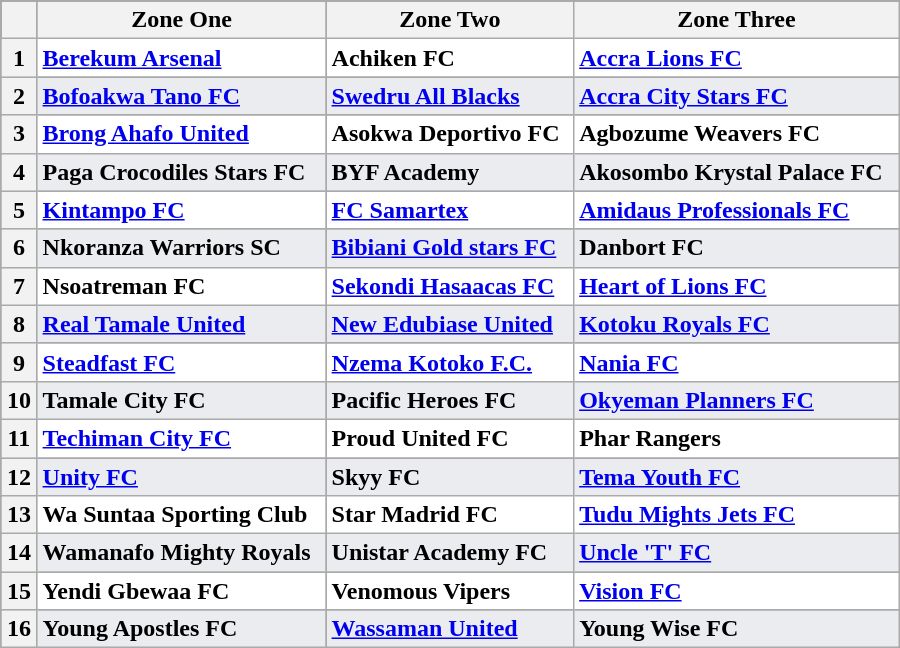<table class="wikitable sortable" style="border:1px solid #CCCCCC; background-color:#666666" width="600" cellpadding="4">
<tr>
<th align="right"></th>
<th align="left">Zone One</th>
<th align="left">Zone Two</th>
<th align="left">Zone Three</th>
</tr>
<tr valign="top" bgcolor="#ffffff" align="left">
<th align="right">1</th>
<td align="left"><a href='#'><strong>Berekum Arsenal</strong></a></td>
<td align="left"><strong>Achiken FC</strong></td>
<td align="left"><strong><a href='#'>Accra Lions FC</a></strong></td>
</tr>
<tr valign="top" bgcolor="#EAECF0" align="left">
<th align="right">2</th>
<td align="left"><a href='#'><strong>Bofoakwa Tano FC</strong></a></td>
<td align="left"><a href='#'><strong>Swedru All Blacks</strong></a></td>
<td align="left"><strong><a href='#'>Accra City Stars FC</a></strong></td>
</tr>
<tr valign="top" bgcolor="#ffffff" align="left">
<th align="right">3</th>
<td align="left"><a href='#'><strong>Brong Ahafo United</strong></a></td>
<td align="left"><strong>Asokwa Deportivo FC</strong></td>
<td align="left"><strong>Agbozume Weavers FC</strong></td>
</tr>
<tr valign="top" bgcolor="#EAECF0" align="left">
<th align="right">4</th>
<td align="left"><strong>Paga Crocodiles Stars FC</strong></td>
<td align="left"><strong>BYF Academy</strong></td>
<td align="left"><strong>Akosombo Krystal Palace FC</strong></td>
</tr>
<tr valign="top" bgcolor="#ffffff" align="left">
<th align="right">5</th>
<td align="left"><a href='#'><strong>Kintampo FC</strong></a></td>
<td align="left"><a href='#'><strong>FC Samartex</strong></a></td>
<td align="left"><a href='#'><strong>Amidaus Professionals FC</strong></a></td>
</tr>
<tr valign="top" bgcolor="#EAECF0" align="left">
<th align="right">6</th>
<td align="left"><strong>Nkoranza Warriors SC</strong></td>
<td align="left"><a href='#'><strong>Bibiani Gold stars FC</strong></a></td>
<td align="left"><strong>Danbort FC</strong></td>
</tr>
<tr valign="top" bgcolor="#ffffff" align="left">
<th align="right">7</th>
<td align="left"><strong>Nsoatreman FC</strong></td>
<td align="left"><a href='#'><strong>Sekondi Hasaacas FC</strong></a></td>
<td align="left"><a href='#'><strong>Heart of Lions FC</strong></a></td>
</tr>
<tr valign="top" bgcolor="#EAECF0" align="left">
<th align="right">8</th>
<td align="left"><strong><a href='#'>Real Tamale United</a></strong></td>
<td align="left"><a href='#'><strong>New Edubiase United</strong></a></td>
<td align="left"><a href='#'><strong>Kotoku Royals FC</strong></a></td>
</tr>
<tr valign="top" bgcolor="#ffffff" align="left">
<th align="right">9</th>
<td align="left"><strong><a href='#'>Steadfast FC</a></strong></td>
<td align="left"><strong><a href='#'>Nzema Kotoko F.C.</a></strong></td>
<td align="left"><a href='#'><strong>Nania FC</strong></a></td>
</tr>
<tr valign="top" bgcolor="#EAECF0" align="left">
<th align="right">10</th>
<td align="left"><strong>Tamale City FC</strong></td>
<td align="left"><strong>Pacific Heroes FC</strong></td>
<td align="left"><a href='#'><strong>Okyeman Planners FC</strong></a></td>
</tr>
<tr valign="top" bgcolor="#ffffff" align="left">
<th align="right">11</th>
<td align="left"><strong><a href='#'>Techiman City FC</a></strong></td>
<td align="left"><strong>Proud United FC</strong></td>
<td align="left"><strong>Phar Rangers</strong></td>
</tr>
<tr valign="top" bgcolor="#EAECF0" align="left">
<th align="right">12</th>
<td align="left"><a href='#'><strong>Unity FC</strong></a></td>
<td align="left"><strong>Skyy FC</strong></td>
<td align="left"><a href='#'><strong>Tema Youth FC</strong></a></td>
</tr>
<tr valign="top" bgcolor="#ffffff" align="left">
<th align="right">13</th>
<td align="left"><strong>Wa Suntaa Sporting Club</strong></td>
<td align="left"><strong>Star Madrid FC</strong></td>
<td align="left"><a href='#'><strong>Tudu Mights Jets FC</strong></a></td>
</tr>
<tr valign="top" bgcolor="#EAECF0" align="left">
<th align="right">14</th>
<td align="left"><strong>Wamanafo Mighty Royals</strong></td>
<td align="left"><strong>Unistar Academy FC</strong></td>
<td align="left"><strong><a href='#'>Uncle 'T' FC</a></strong></td>
</tr>
<tr valign="top" bgcolor="#ffffff" align="left">
<th align="right">15</th>
<td align="left"><strong>Yendi Gbewaa FC</strong></td>
<td align="left"><strong>Venomous Vipers</strong></td>
<td align="left"><a href='#'><strong>Vision FC</strong></a></td>
</tr>
<tr valign="top" bgcolor="#EAECF0" align="left">
<th align="right">16</th>
<td align="left"><strong>Young Apostles FC</strong></td>
<td align="left"><a href='#'><strong>Wassaman United</strong></a></td>
<td align="left"><strong>Young Wise FC</strong></td>
</tr>
</table>
